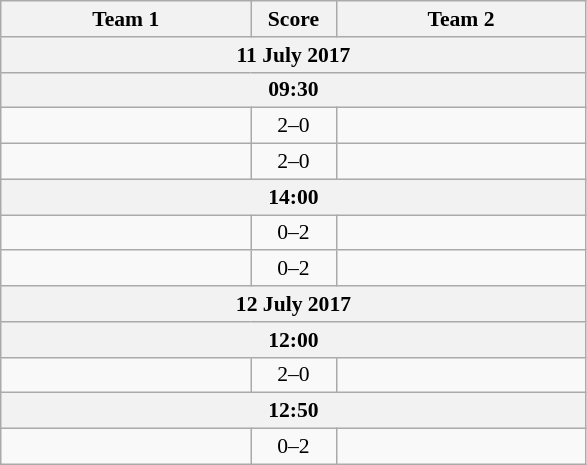<table class="wikitable" style="text-align: center; font-size:90% ">
<tr>
<th align="right" width="160">Team 1</th>
<th width="50">Score</th>
<th align="left" width="160">Team 2</th>
</tr>
<tr>
<th colspan=3>11 July 2017</th>
</tr>
<tr>
<th colspan=3>09:30</th>
</tr>
<tr>
<td align=right></td>
<td align=center>2–0</td>
<td align=left></td>
</tr>
<tr>
<td align=right></td>
<td align=center>2–0</td>
<td align=left></td>
</tr>
<tr>
<th colspan=3>14:00</th>
</tr>
<tr>
<td align=right></td>
<td align=center>0–2</td>
<td align=left></td>
</tr>
<tr>
<td align=right></td>
<td align=center>0–2</td>
<td align=left></td>
</tr>
<tr>
<th colspan=3>12 July 2017</th>
</tr>
<tr>
<th colspan=3>12:00</th>
</tr>
<tr>
<td align=right></td>
<td align=center>2–0</td>
<td align=left></td>
</tr>
<tr>
<th colspan=3>12:50</th>
</tr>
<tr>
<td align=right></td>
<td align=center>0–2</td>
<td align=left></td>
</tr>
</table>
